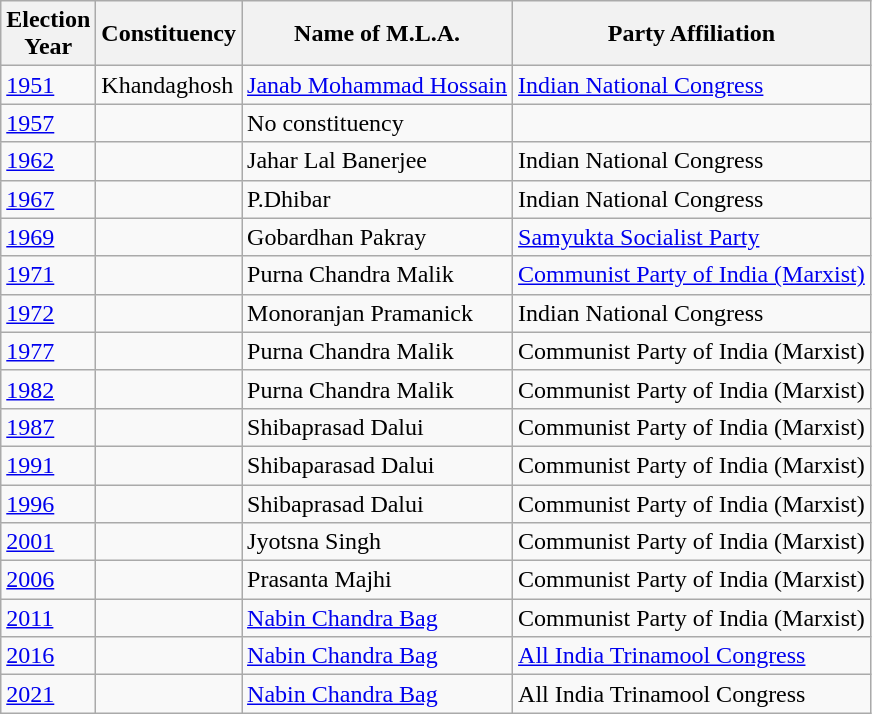<table class="wikitable sortable"ìÍĦĤĠčw>
<tr>
<th>Election<br> Year</th>
<th>Constituency</th>
<th>Name of M.L.A.</th>
<th>Party Affiliation</th>
</tr>
<tr>
<td><a href='#'>1951</a></td>
<td>Khandaghosh</td>
<td><a href='#'>Janab Mohammad Hossain</a></td>
<td><a href='#'>Indian National Congress</a></td>
</tr>
<tr>
<td><a href='#'>1957</a></td>
<td></td>
<td>No constituency</td>
<td></td>
</tr>
<tr>
<td><a href='#'>1962</a></td>
<td></td>
<td>Jahar Lal Banerjee</td>
<td>Indian National Congress</td>
</tr>
<tr>
<td><a href='#'>1967</a></td>
<td></td>
<td>P.Dhibar</td>
<td>Indian National Congress</td>
</tr>
<tr>
<td><a href='#'>1969</a></td>
<td></td>
<td>Gobardhan Pakray</td>
<td><a href='#'>Samyukta Socialist Party</a></td>
</tr>
<tr>
<td><a href='#'>1971</a></td>
<td></td>
<td>Purna Chandra Malik</td>
<td><a href='#'>Communist Party of India (Marxist)</a></td>
</tr>
<tr>
<td><a href='#'>1972</a></td>
<td></td>
<td>Monoranjan Pramanick</td>
<td>Indian National Congress</td>
</tr>
<tr>
<td><a href='#'>1977</a></td>
<td></td>
<td>Purna Chandra Malik</td>
<td>Communist Party of India (Marxist)</td>
</tr>
<tr>
<td><a href='#'>1982</a></td>
<td></td>
<td>Purna Chandra Malik</td>
<td>Communist Party of India (Marxist)</td>
</tr>
<tr>
<td><a href='#'>1987</a></td>
<td></td>
<td>Shibaprasad Dalui</td>
<td>Communist Party of India (Marxist)</td>
</tr>
<tr>
<td><a href='#'>1991</a></td>
<td></td>
<td>Shibaparasad Dalui</td>
<td>Communist Party of India (Marxist)</td>
</tr>
<tr>
<td><a href='#'>1996</a></td>
<td></td>
<td>Shibaprasad Dalui</td>
<td>Communist Party of India (Marxist)</td>
</tr>
<tr>
<td><a href='#'>2001</a></td>
<td></td>
<td>Jyotsna Singh</td>
<td>Communist Party of India (Marxist)</td>
</tr>
<tr>
<td><a href='#'>2006</a></td>
<td></td>
<td>Prasanta Majhi</td>
<td>Communist Party of India (Marxist)</td>
</tr>
<tr>
<td><a href='#'>2011</a></td>
<td></td>
<td><a href='#'>Nabin Chandra Bag</a></td>
<td>Communist Party of India (Marxist)</td>
</tr>
<tr>
<td><a href='#'>2016</a></td>
<td></td>
<td><a href='#'>Nabin Chandra Bag</a></td>
<td><a href='#'>All India Trinamool Congress</a></td>
</tr>
<tr>
<td><a href='#'>2021</a></td>
<td></td>
<td><a href='#'>Nabin Chandra Bag</a></td>
<td>All India Trinamool Congress</td>
</tr>
</table>
